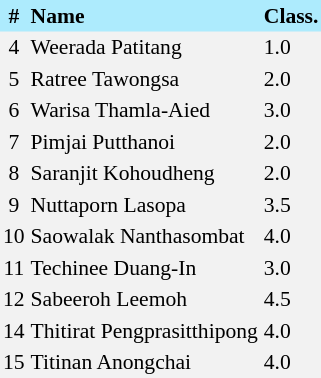<table border=0 cellpadding=2 cellspacing=0  |- bgcolor=#F2F2F2 style="text-align:center; font-size:90%;">
<tr bgcolor=#ADEBFD>
<th>#</th>
<th align=left>Name</th>
<th align=left>Class.</th>
</tr>
<tr>
<td>4</td>
<td align=left>Weerada Patitang</td>
<td align=left>1.0</td>
</tr>
<tr>
<td>5</td>
<td align=left>Ratree Tawongsa</td>
<td align=left>2.0</td>
</tr>
<tr>
<td>6</td>
<td align=left>Warisa Thamla-Aied</td>
<td align=left>3.0</td>
</tr>
<tr>
<td>7</td>
<td align=left>Pimjai Putthanoi</td>
<td align=left>2.0</td>
</tr>
<tr>
<td>8</td>
<td align=left>Saranjit Kohoudheng</td>
<td align=left>2.0</td>
</tr>
<tr>
<td>9</td>
<td align=left>Nuttaporn Lasopa</td>
<td align=left>3.5</td>
</tr>
<tr>
<td>10</td>
<td align=left>Saowalak Nanthasombat</td>
<td align=left>4.0</td>
</tr>
<tr>
<td>11</td>
<td align=left>Techinee Duang-In</td>
<td align=left>3.0</td>
</tr>
<tr>
<td>12</td>
<td align=left>Sabeeroh Leemoh</td>
<td align=left>4.5</td>
</tr>
<tr>
<td>14</td>
<td align=left>Thitirat Pengprasitthipong</td>
<td align=left>4.0</td>
</tr>
<tr>
<td>15</td>
<td align=left>Titinan Anongchai</td>
<td align=left>4.0</td>
</tr>
</table>
